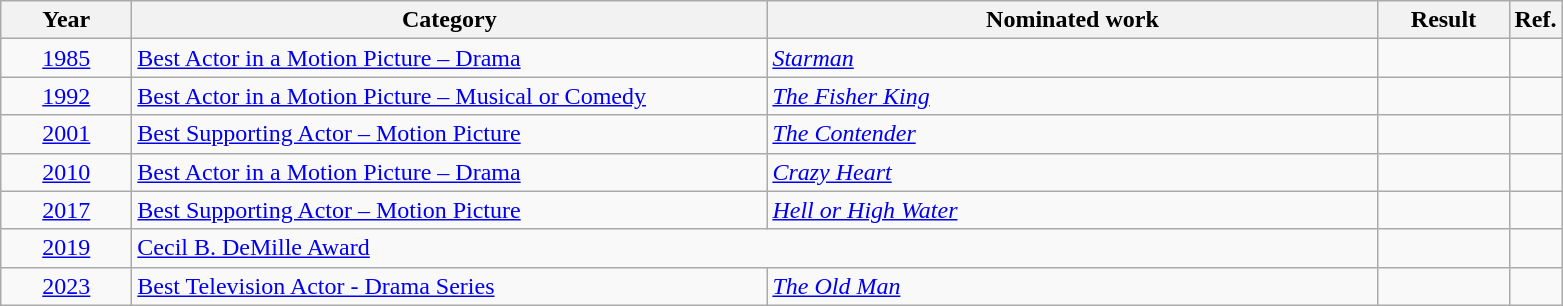<table class=wikitable>
<tr>
<th scope="col" style="width:5em;">Year</th>
<th scope="col" style="width:26em;">Category</th>
<th scope="col" style="width:25em;">Nominated work</th>
<th scope="col" style="width:5em;">Result</th>
<th>Ref.</th>
</tr>
<tr>
<td style="text-align:center;"><a href='#'>1985</a></td>
<td><a href='#'>Best Actor in a Motion Picture – Drama</a></td>
<td><em><a href='#'>Starman</a></em></td>
<td></td>
<td></td>
</tr>
<tr>
<td style="text-align:center;"><a href='#'>1992</a></td>
<td><a href='#'>Best Actor in a Motion Picture – Musical or Comedy</a></td>
<td><em><a href='#'>The Fisher King</a></em></td>
<td></td>
<td></td>
</tr>
<tr>
<td style="text-align:center;"><a href='#'>2001</a></td>
<td><a href='#'>Best Supporting Actor – Motion Picture</a></td>
<td><em><a href='#'>The Contender</a></em></td>
<td></td>
<td></td>
</tr>
<tr>
<td style="text-align:center;"><a href='#'>2010</a></td>
<td><a href='#'>Best Actor in a Motion Picture – Drama</a></td>
<td><em><a href='#'>Crazy Heart</a></em></td>
<td></td>
<td></td>
</tr>
<tr>
<td style="text-align:center;"><a href='#'>2017</a></td>
<td><a href='#'>Best Supporting Actor – Motion Picture</a></td>
<td><em><a href='#'>Hell or High Water</a></em></td>
<td></td>
<td></td>
</tr>
<tr>
<td style="text-align:center;"><a href='#'>2019</a></td>
<td colspan=2><a href='#'>Cecil B. DeMille Award</a></td>
<td></td>
<td></td>
</tr>
<tr>
<td style="text-align:center;"><a href='#'>2023</a></td>
<td><a href='#'>Best Television Actor - Drama Series</a></td>
<td><em><a href='#'>The Old Man</a></em></td>
<td></td>
<td></td>
</tr>
</table>
